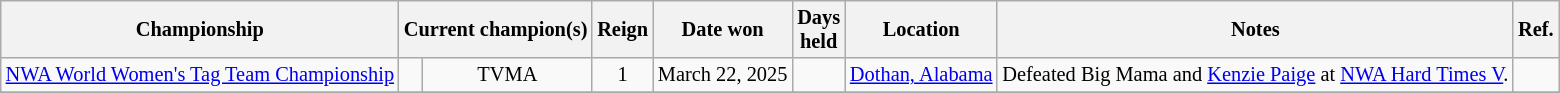<table class="wikitable sortable" style="text-align: center; font-size:85%;">
<tr>
<th>Championship</th>
<th colspan=2>Current champion(s)</th>
<th>Reign</th>
<th>Date won</th>
<th>Days<br>held</th>
<th>Location</th>
<th>Notes</th>
<th>Ref.</th>
</tr>
<tr>
<td align="center"><a href='#'>NWA World Women's Tag Team Championship</a></td>
<td align="center"><br></td>
<td align="center">TVMA<br></td>
<td align="center">1<br></td>
<td align="center">March 22, 2025</td>
<td align="center"></td>
<td align="center"><a href='#'>Dothan, Alabama</a></td>
<td align=left>Defeated Big Mama and <a href='#'>Kenzie Paige</a> at <a href='#'>NWA Hard Times V</a>.</td>
<td></td>
</tr>
<tr>
</tr>
</table>
